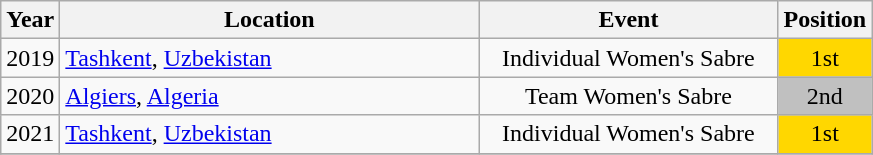<table class="wikitable" style="text-align:center;">
<tr>
<th>Year</th>
<th style="width:17em">Location</th>
<th style="width:12em">Event</th>
<th>Position</th>
</tr>
<tr>
<td>2019</td>
<td rowspan="1" align="left"> <a href='#'>Tashkent</a>, <a href='#'>Uzbekistan</a></td>
<td>Individual Women's Sabre</td>
<td bgcolor="gold">1st</td>
</tr>
<tr>
<td>2020</td>
<td rowspan="1" align="left"> <a href='#'>Algiers</a>, <a href='#'>Algeria</a></td>
<td>Team Women's Sabre</td>
<td bgcolor="silver">2nd</td>
</tr>
<tr>
<td>2021</td>
<td rowspan="1" align="left"> <a href='#'>Tashkent</a>, <a href='#'>Uzbekistan</a></td>
<td>Individual Women's Sabre</td>
<td bgcolor="gold">1st</td>
</tr>
<tr>
</tr>
</table>
